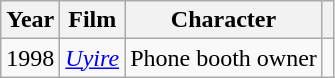<table class="wikitable sortable">
<tr>
<th scope="col">Year</th>
<th scope="col">Film</th>
<th scope="col">Character</th>
<th class="unsortable" scope="col"></th>
</tr>
<tr>
<td>1998</td>
<td><em><a href='#'>Uyire</a></em></td>
<td>Phone booth owner</td>
<td></td>
</tr>
</table>
